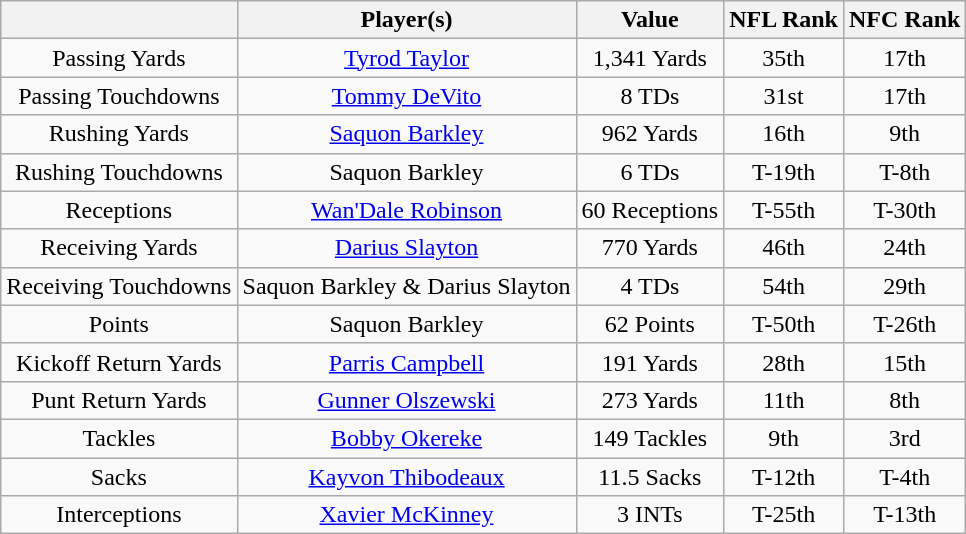<table class="wikitable">
<tr>
<th></th>
<th>Player(s)</th>
<th>Value</th>
<th>NFL Rank</th>
<th>NFC Rank</th>
</tr>
<tr style="background:#ffddoo; text-align:center;">
<td>Passing Yards</td>
<td><a href='#'>Tyrod Taylor</a></td>
<td>1,341 Yards</td>
<td>35th</td>
<td>17th</td>
</tr>
<tr style="background:#ffddoo; text-align:center;">
<td>Passing Touchdowns</td>
<td><a href='#'>Tommy DeVito</a></td>
<td>8 TDs</td>
<td>31st</td>
<td>17th</td>
</tr>
<tr style="background:#ffddoo; text-align:center;">
<td>Rushing Yards</td>
<td><a href='#'>Saquon Barkley</a></td>
<td>962 Yards</td>
<td>16th</td>
<td>9th</td>
</tr>
<tr style="background:#ffddoo; text-align:center;">
<td>Rushing Touchdowns</td>
<td>Saquon Barkley</td>
<td>6 TDs</td>
<td>T-19th</td>
<td>T-8th</td>
</tr>
<tr style="background:#ffddoo; text-align:center;">
<td>Receptions</td>
<td><a href='#'>Wan'Dale Robinson</a></td>
<td>60 Receptions</td>
<td>T-55th</td>
<td>T-30th</td>
</tr>
<tr style="background:#ffddoo; text-align:center;">
<td>Receiving Yards</td>
<td><a href='#'>Darius Slayton</a></td>
<td>770 Yards</td>
<td>46th</td>
<td>24th</td>
</tr>
<tr style="background:#ffddoo; text-align:center;">
<td>Receiving Touchdowns</td>
<td>Saquon Barkley & Darius Slayton</td>
<td>4 TDs</td>
<td>54th</td>
<td>29th</td>
</tr>
<tr style="background:#ffddoo; text-align:center;">
<td>Points</td>
<td>Saquon Barkley</td>
<td>62 Points</td>
<td>T-50th</td>
<td>T-26th</td>
</tr>
<tr style="background:#ffddoo; text-align:center;">
<td>Kickoff Return Yards</td>
<td><a href='#'>Parris Campbell</a></td>
<td>191 Yards</td>
<td>28th</td>
<td>15th</td>
</tr>
<tr style="background:#ffddoo; text-align:center;">
<td>Punt Return Yards</td>
<td><a href='#'>Gunner Olszewski</a></td>
<td>273 Yards</td>
<td>11th</td>
<td>8th</td>
</tr>
<tr style="background:#ffddoo; text-align:center;">
<td>Tackles</td>
<td><a href='#'>Bobby Okereke</a></td>
<td>149 Tackles</td>
<td>9th</td>
<td>3rd</td>
</tr>
<tr style="background:#ffddoo; text-align:center;">
<td>Sacks</td>
<td><a href='#'>Kayvon Thibodeaux</a></td>
<td>11.5 Sacks</td>
<td>T-12th</td>
<td>T-4th</td>
</tr>
<tr style="background:#ffddoo; text-align:center;">
<td>Interceptions</td>
<td><a href='#'>Xavier McKinney</a></td>
<td>3 INTs</td>
<td>T-25th</td>
<td>T-13th</td>
</tr>
</table>
